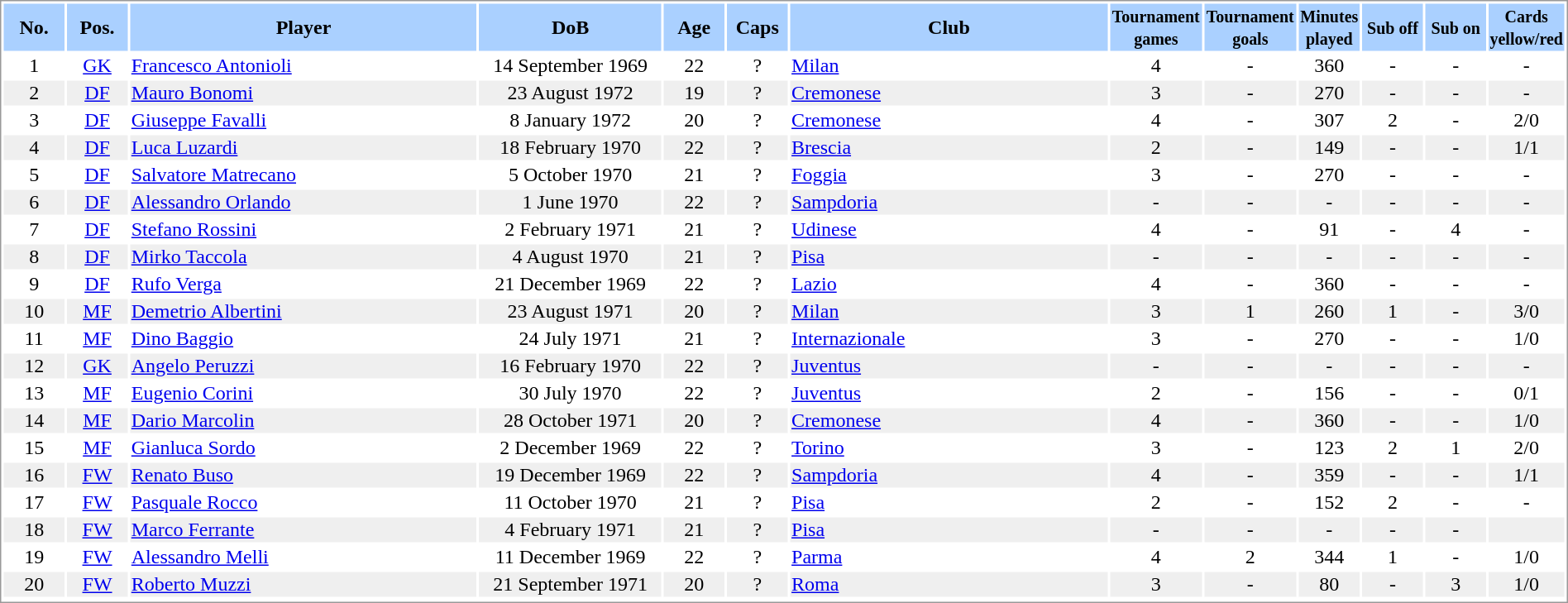<table border="0" width="100%" style="border: 1px solid #999; background-color:#FFFFFF; text-align:center">
<tr align="center" bgcolor="#AAD0FF">
<th width=4%>No.</th>
<th width=4%>Pos.</th>
<th width=23%>Player</th>
<th width=12%>DoB</th>
<th width=4%>Age</th>
<th width=4%>Caps</th>
<th width=21%>Club</th>
<th width=6%><small>Tournament<br>games</small></th>
<th width=6%><small>Tournament<br>goals</small></th>
<th width=4%><small>Minutes<br>played</small></th>
<th width=4%><small>Sub off</small></th>
<th width=4%><small>Sub on</small></th>
<th width=4%><small>Cards<br>yellow/red</small></th>
</tr>
<tr>
<td>1</td>
<td><a href='#'>GK</a></td>
<td align="left"><a href='#'>Francesco Antonioli</a></td>
<td>14 September 1969</td>
<td>22</td>
<td>?</td>
<td align="left"> <a href='#'>Milan</a></td>
<td>4</td>
<td>-</td>
<td>360</td>
<td>-</td>
<td>-</td>
<td>-</td>
</tr>
<tr bgcolor="#EFEFEF">
<td>2</td>
<td><a href='#'>DF</a></td>
<td align="left"><a href='#'>Mauro Bonomi</a></td>
<td>23 August 1972</td>
<td>19</td>
<td>?</td>
<td align="left"> <a href='#'>Cremonese</a></td>
<td>3</td>
<td>-</td>
<td>270</td>
<td>-</td>
<td>-</td>
<td>-</td>
</tr>
<tr>
<td>3</td>
<td><a href='#'>DF</a></td>
<td align="left"><a href='#'>Giuseppe Favalli</a></td>
<td>8 January 1972</td>
<td>20</td>
<td>?</td>
<td align="left"> <a href='#'>Cremonese</a></td>
<td>4</td>
<td>-</td>
<td>307</td>
<td>2</td>
<td>-</td>
<td>2/0</td>
</tr>
<tr bgcolor="#EFEFEF">
<td>4</td>
<td><a href='#'>DF</a></td>
<td align="left"><a href='#'>Luca Luzardi</a></td>
<td>18 February 1970</td>
<td>22</td>
<td>?</td>
<td align="left"> <a href='#'>Brescia</a></td>
<td>2</td>
<td>-</td>
<td>149</td>
<td>-</td>
<td>-</td>
<td>1/1</td>
</tr>
<tr>
<td>5</td>
<td><a href='#'>DF</a></td>
<td align="left"><a href='#'>Salvatore Matrecano</a></td>
<td>5 October 1970</td>
<td>21</td>
<td>?</td>
<td align="left"> <a href='#'>Foggia</a></td>
<td>3</td>
<td>-</td>
<td>270</td>
<td>-</td>
<td>-</td>
<td>-</td>
</tr>
<tr bgcolor="#EFEFEF">
<td>6</td>
<td><a href='#'>DF</a></td>
<td align="left"><a href='#'>Alessandro Orlando</a></td>
<td>1 June 1970</td>
<td>22</td>
<td>?</td>
<td align="left"> <a href='#'>Sampdoria</a></td>
<td>-</td>
<td>-</td>
<td>-</td>
<td>-</td>
<td>-</td>
<td>-</td>
</tr>
<tr>
<td>7</td>
<td><a href='#'>DF</a></td>
<td align="left"><a href='#'>Stefano Rossini</a></td>
<td>2 February 1971</td>
<td>21</td>
<td>?</td>
<td align="left"> <a href='#'>Udinese</a></td>
<td>4</td>
<td>-</td>
<td>91</td>
<td>-</td>
<td>4</td>
<td>-</td>
</tr>
<tr bgcolor="#EFEFEF">
<td>8</td>
<td><a href='#'>DF</a></td>
<td align="left"><a href='#'>Mirko Taccola</a></td>
<td>4 August 1970</td>
<td>21</td>
<td>?</td>
<td align="left"> <a href='#'>Pisa</a></td>
<td>-</td>
<td>-</td>
<td>-</td>
<td>-</td>
<td>-</td>
<td>-</td>
</tr>
<tr>
<td>9</td>
<td><a href='#'>DF</a></td>
<td align="left"><a href='#'>Rufo Verga</a></td>
<td>21 December 1969</td>
<td>22</td>
<td>?</td>
<td align="left"> <a href='#'>Lazio</a></td>
<td>4</td>
<td>-</td>
<td>360</td>
<td>-</td>
<td>-</td>
<td>-</td>
</tr>
<tr bgcolor="#EFEFEF">
<td>10</td>
<td><a href='#'>MF</a></td>
<td align="left"><a href='#'>Demetrio Albertini</a></td>
<td>23 August 1971</td>
<td>20</td>
<td>?</td>
<td align="left"> <a href='#'>Milan</a></td>
<td>3</td>
<td>1</td>
<td>260</td>
<td>1</td>
<td>-</td>
<td>3/0</td>
</tr>
<tr>
<td>11</td>
<td><a href='#'>MF</a></td>
<td align="left"><a href='#'>Dino Baggio</a></td>
<td>24 July 1971</td>
<td>21</td>
<td>?</td>
<td align="left"> <a href='#'>Internazionale</a></td>
<td>3</td>
<td>-</td>
<td>270</td>
<td>-</td>
<td>-</td>
<td>1/0</td>
</tr>
<tr bgcolor="#EFEFEF">
<td>12</td>
<td><a href='#'>GK</a></td>
<td align="left"><a href='#'>Angelo Peruzzi</a></td>
<td>16 February 1970</td>
<td>22</td>
<td>?</td>
<td align="left"> <a href='#'>Juventus</a></td>
<td>-</td>
<td>-</td>
<td>-</td>
<td>-</td>
<td>-</td>
<td>-</td>
</tr>
<tr>
<td>13</td>
<td><a href='#'>MF</a></td>
<td align="left"><a href='#'>Eugenio Corini</a></td>
<td>30 July 1970</td>
<td>22</td>
<td>?</td>
<td align="left"> <a href='#'>Juventus</a></td>
<td>2</td>
<td>-</td>
<td>156</td>
<td>-</td>
<td>-</td>
<td>0/1</td>
</tr>
<tr bgcolor="#EFEFEF">
<td>14</td>
<td><a href='#'>MF</a></td>
<td align="left"><a href='#'>Dario Marcolin</a></td>
<td>28 October 1971</td>
<td>20</td>
<td>?</td>
<td align="left"> <a href='#'>Cremonese</a></td>
<td>4</td>
<td>-</td>
<td>360</td>
<td>-</td>
<td>-</td>
<td>1/0</td>
</tr>
<tr>
<td>15</td>
<td><a href='#'>MF</a></td>
<td align="left"><a href='#'>Gianluca Sordo</a></td>
<td>2 December 1969</td>
<td>22</td>
<td>?</td>
<td align="left"> <a href='#'>Torino</a></td>
<td>3</td>
<td>-</td>
<td>123</td>
<td>2</td>
<td>1</td>
<td>2/0</td>
</tr>
<tr bgcolor="#EFEFEF">
<td>16</td>
<td><a href='#'>FW</a></td>
<td align="left"><a href='#'>Renato Buso</a></td>
<td>19 December 1969</td>
<td>22</td>
<td>?</td>
<td align="left"> <a href='#'>Sampdoria</a></td>
<td>4</td>
<td>-</td>
<td>359</td>
<td>-</td>
<td>-</td>
<td>1/1</td>
</tr>
<tr>
<td>17</td>
<td><a href='#'>FW</a></td>
<td align="left"><a href='#'>Pasquale Rocco</a></td>
<td>11 October 1970</td>
<td>21</td>
<td>?</td>
<td align="left"> <a href='#'>Pisa</a></td>
<td>2</td>
<td>-</td>
<td>152</td>
<td>2</td>
<td>-</td>
<td>-</td>
</tr>
<tr bgcolor="#EFEFEF">
<td>18</td>
<td><a href='#'>FW</a></td>
<td align="left"><a href='#'>Marco Ferrante</a></td>
<td>4 February 1971</td>
<td>21</td>
<td>?</td>
<td align="left"> <a href='#'>Pisa</a></td>
<td>-</td>
<td>-</td>
<td>-</td>
<td>-</td>
<td>-</td>
<td></td>
</tr>
<tr>
<td>19</td>
<td><a href='#'>FW</a></td>
<td align="left"><a href='#'>Alessandro Melli</a></td>
<td>11 December 1969</td>
<td>22</td>
<td>?</td>
<td align="left"> <a href='#'>Parma</a></td>
<td>4</td>
<td>2</td>
<td>344</td>
<td>1</td>
<td>-</td>
<td>1/0</td>
</tr>
<tr bgcolor="#EFEFEF">
<td>20</td>
<td><a href='#'>FW</a></td>
<td align="left"><a href='#'>Roberto Muzzi</a></td>
<td>21 September 1971</td>
<td>20</td>
<td>?</td>
<td align="left"> <a href='#'>Roma</a></td>
<td>3</td>
<td>-</td>
<td>80</td>
<td>-</td>
<td>3</td>
<td>1/0</td>
</tr>
<tr>
</tr>
</table>
